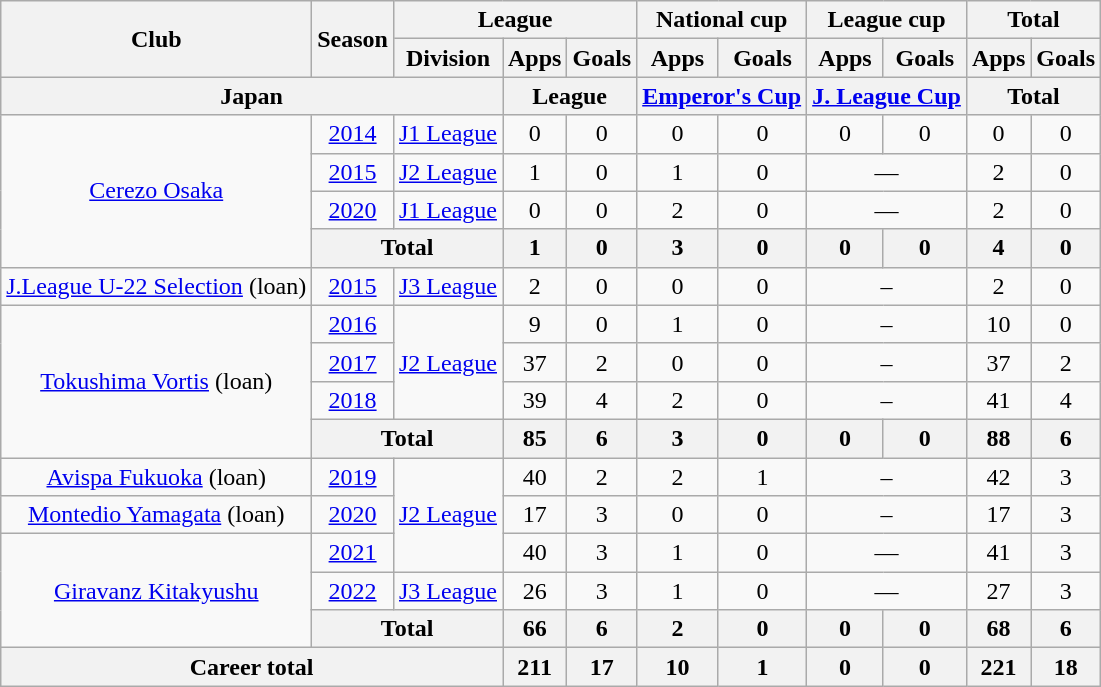<table class="wikitable" style="text-align:center">
<tr>
<th rowspan=2>Club</th>
<th rowspan=2>Season</th>
<th colspan=3>League</th>
<th colspan=2>National cup</th>
<th colspan=2>League cup</th>
<th colspan=2>Total</th>
</tr>
<tr>
<th>Division</th>
<th>Apps</th>
<th>Goals</th>
<th>Apps</th>
<th>Goals</th>
<th>Apps</th>
<th>Goals</th>
<th>Apps</th>
<th>Goals</th>
</tr>
<tr>
<th colspan=3>Japan</th>
<th colspan=2>League</th>
<th colspan=2><a href='#'>Emperor's Cup</a></th>
<th colspan=2><a href='#'>J. League Cup</a></th>
<th colspan=2>Total</th>
</tr>
<tr>
<td rowspan="4"><a href='#'>Cerezo Osaka</a></td>
<td><a href='#'>2014</a></td>
<td><a href='#'>J1 League</a></td>
<td>0</td>
<td>0</td>
<td>0</td>
<td>0</td>
<td>0</td>
<td>0</td>
<td>0</td>
<td>0</td>
</tr>
<tr>
<td><a href='#'>2015</a></td>
<td><a href='#'>J2 League</a></td>
<td>1</td>
<td>0</td>
<td>1</td>
<td>0</td>
<td colspan=2>—</td>
<td>2</td>
<td>0</td>
</tr>
<tr>
<td><a href='#'>2020</a></td>
<td><a href='#'>J1 League</a></td>
<td>0</td>
<td>0</td>
<td>2</td>
<td>0</td>
<td colspan=2>—</td>
<td>2</td>
<td>0</td>
</tr>
<tr>
<th colspan="2">Total</th>
<th>1</th>
<th>0</th>
<th>3</th>
<th>0</th>
<th>0</th>
<th>0</th>
<th>4</th>
<th>0</th>
</tr>
<tr>
<td><a href='#'>J.League U-22 Selection</a> (loan)</td>
<td><a href='#'>2015</a></td>
<td><a href='#'>J3 League</a></td>
<td>2</td>
<td>0</td>
<td>0</td>
<td>0</td>
<td colspan="2">–</td>
<td>2</td>
<td>0</td>
</tr>
<tr>
<td rowspan="4"><a href='#'>Tokushima Vortis</a> (loan)</td>
<td><a href='#'>2016</a></td>
<td rowspan="3"><a href='#'>J2 League</a></td>
<td>9</td>
<td>0</td>
<td>1</td>
<td>0</td>
<td colspan="2">–</td>
<td>10</td>
<td>0</td>
</tr>
<tr>
<td><a href='#'>2017</a></td>
<td>37</td>
<td>2</td>
<td>0</td>
<td>0</td>
<td colspan="2">–</td>
<td>37</td>
<td>2</td>
</tr>
<tr>
<td><a href='#'>2018</a></td>
<td>39</td>
<td>4</td>
<td>2</td>
<td>0</td>
<td colspan="2">–</td>
<td>41</td>
<td>4</td>
</tr>
<tr>
<th colspan="2">Total</th>
<th>85</th>
<th>6</th>
<th>3</th>
<th>0</th>
<th>0</th>
<th>0</th>
<th>88</th>
<th>6</th>
</tr>
<tr>
<td><a href='#'>Avispa Fukuoka</a> (loan)</td>
<td><a href='#'>2019</a></td>
<td rowspan="3"><a href='#'>J2 League</a></td>
<td>40</td>
<td>2</td>
<td>2</td>
<td>1</td>
<td colspan="2">–</td>
<td>42</td>
<td>3</td>
</tr>
<tr>
<td><a href='#'>Montedio Yamagata</a> (loan)</td>
<td><a href='#'>2020</a></td>
<td>17</td>
<td>3</td>
<td>0</td>
<td>0</td>
<td colspan="2">–</td>
<td>17</td>
<td>3</td>
</tr>
<tr>
<td rowspan="3"><a href='#'>Giravanz Kitakyushu</a></td>
<td><a href='#'>2021</a></td>
<td>40</td>
<td>3</td>
<td>1</td>
<td>0</td>
<td colspan=2>—</td>
<td>41</td>
<td>3</td>
</tr>
<tr>
<td><a href='#'>2022</a></td>
<td><a href='#'>J3 League</a></td>
<td>26</td>
<td>3</td>
<td>1</td>
<td>0</td>
<td colspan=2>—</td>
<td>27</td>
<td>3</td>
</tr>
<tr>
<th colspan="2">Total</th>
<th>66</th>
<th>6</th>
<th>2</th>
<th>0</th>
<th>0</th>
<th>0</th>
<th>68</th>
<th>6</th>
</tr>
<tr>
<th colspan=3>Career total</th>
<th>211</th>
<th>17</th>
<th>10</th>
<th>1</th>
<th>0</th>
<th>0</th>
<th>221</th>
<th>18</th>
</tr>
</table>
